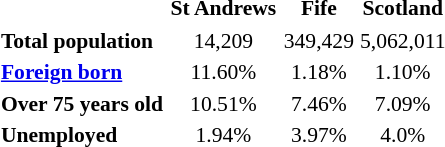<table class="toccolours" style="float: right; margin:0 0 0.5em 1em; font-size: 90%; text-align:center;">
<tr>
<th></th>
<th style="padding:2px;">St Andrews</th>
<th style="padding:2px;">Fife</th>
<th style="padding:2px;">Scotland</th>
</tr>
<tr>
<th style="text-align:left;">Total population</th>
<td>14,209</td>
<td>349,429</td>
<td>5,062,011</td>
</tr>
<tr>
<th style="text-align:left;"><a href='#'>Foreign born</a></th>
<td>11.60%</td>
<td>1.18%</td>
<td>1.10%</td>
</tr>
<tr>
<th style="text-align:left;">Over 75 years old</th>
<td>10.51%</td>
<td>7.46%</td>
<td>7.09%</td>
</tr>
<tr>
<th style="text-align:left;">Unemployed</th>
<td>1.94%</td>
<td>3.97%</td>
<td>4.0%</td>
</tr>
</table>
